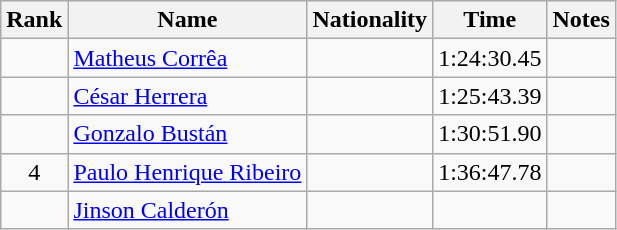<table class="wikitable sortable" style="text-align:center">
<tr>
<th>Rank</th>
<th>Name</th>
<th>Nationality</th>
<th>Time</th>
<th>Notes</th>
</tr>
<tr>
<td></td>
<td align=left><a href='#'>Matheus Corrêa</a></td>
<td align=left></td>
<td>1:24:30.45</td>
<td></td>
</tr>
<tr>
<td></td>
<td align=left><a href='#'>César Herrera</a></td>
<td align=left></td>
<td>1:25:43.39</td>
<td></td>
</tr>
<tr>
<td></td>
<td align=left><a href='#'>Gonzalo Bustán</a></td>
<td align=left></td>
<td>1:30:51.90</td>
<td></td>
</tr>
<tr>
<td>4</td>
<td align=left><a href='#'>Paulo Henrique Ribeiro</a></td>
<td align=left></td>
<td>1:36:47.78</td>
<td></td>
</tr>
<tr>
<td></td>
<td align=left><a href='#'>Jinson Calderón</a></td>
<td align=left></td>
<td></td>
<td></td>
</tr>
</table>
